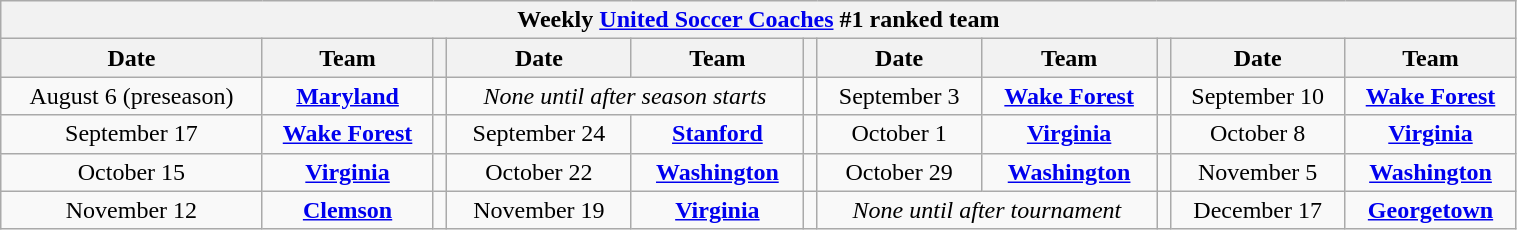<table class="wikitable" style="text-align:center; width:80%">
<tr>
<th colspan=11>Weekly <a href='#'>United Soccer Coaches</a> #1 ranked team</th>
</tr>
<tr>
<th>Date</th>
<th>Team</th>
<th></th>
<th>Date</th>
<th>Team</th>
<th></th>
<th>Date</th>
<th>Team</th>
<th></th>
<th>Date</th>
<th>Team</th>
</tr>
<tr>
<td>August 6 (preseason)</td>
<td><strong><a href='#'>Maryland</a></strong></td>
<td></td>
<td colspan=2><em>None until after season starts</em></td>
<td></td>
<td>September 3</td>
<td><strong><a href='#'>Wake Forest</a></strong></td>
<td></td>
<td>September 10</td>
<td><strong><a href='#'>Wake Forest</a></strong></td>
</tr>
<tr>
<td>September 17</td>
<td><strong><a href='#'>Wake Forest</a></strong></td>
<td></td>
<td>September 24</td>
<td><strong><a href='#'>Stanford</a></strong></td>
<td></td>
<td>October 1</td>
<td><strong><a href='#'>Virginia</a></strong></td>
<td></td>
<td>October 8</td>
<td><strong><a href='#'>Virginia</a></strong></td>
</tr>
<tr>
<td>October 15</td>
<td><strong><a href='#'>Virginia</a></strong></td>
<td></td>
<td>October 22</td>
<td><strong><a href='#'>Washington</a></strong></td>
<td></td>
<td>October 29</td>
<td><strong><a href='#'>Washington</a></strong></td>
<td></td>
<td>November 5</td>
<td><strong><a href='#'>Washington</a></strong></td>
</tr>
<tr>
<td>November 12</td>
<td><strong><a href='#'>Clemson</a></strong></td>
<td></td>
<td>November 19</td>
<td><strong><a href='#'>Virginia</a></strong></td>
<td></td>
<td colspan=2><em>None until after tournament</em></td>
<td></td>
<td>December 17</td>
<td><strong> <a href='#'>Georgetown</a></strong></td>
</tr>
</table>
